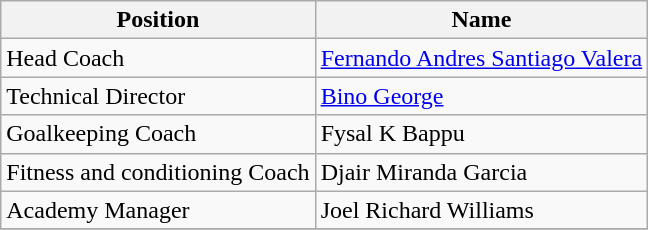<table class="wikitable">
<tr>
<th>Position</th>
<th>Name</th>
</tr>
<tr>
<td>Head Coach</td>
<td> <a href='#'>Fernando Andres Santiago Valera</a></td>
</tr>
<tr>
<td>Technical Director</td>
<td> <a href='#'>Bino George</a></td>
</tr>
<tr>
<td>Goalkeeping Coach</td>
<td> Fysal K Bappu</td>
</tr>
<tr>
<td>Fitness and conditioning Coach</td>
<td> Djair Miranda Garcia</td>
</tr>
<tr>
<td>Academy Manager</td>
<td> Joel Richard Williams</td>
</tr>
<tr>
</tr>
</table>
